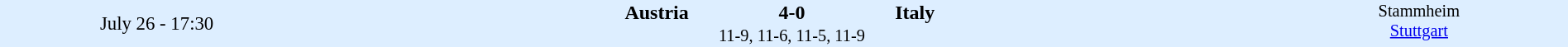<table style="width: 100%; background:#ddeeff;" cellspacing="0">
<tr>
<td style=font-size:95% align=center rowspan=3 width=20%>July 26 - 17:30</td>
</tr>
<tr>
<td width=24% align=right><strong>Austria</strong></td>
<td align=center width=13%><strong>4-0</strong></td>
<td width=24%><strong>Italy</strong></td>
<td style=font-size:85% rowspan=3 valign=top align=center>Stammheim<br><a href='#'>Stuttgart</a></td>
</tr>
<tr style=font-size:85%>
<td colspan=3 align=center>11-9, 11-6, 11-5, 11-9</td>
</tr>
</table>
